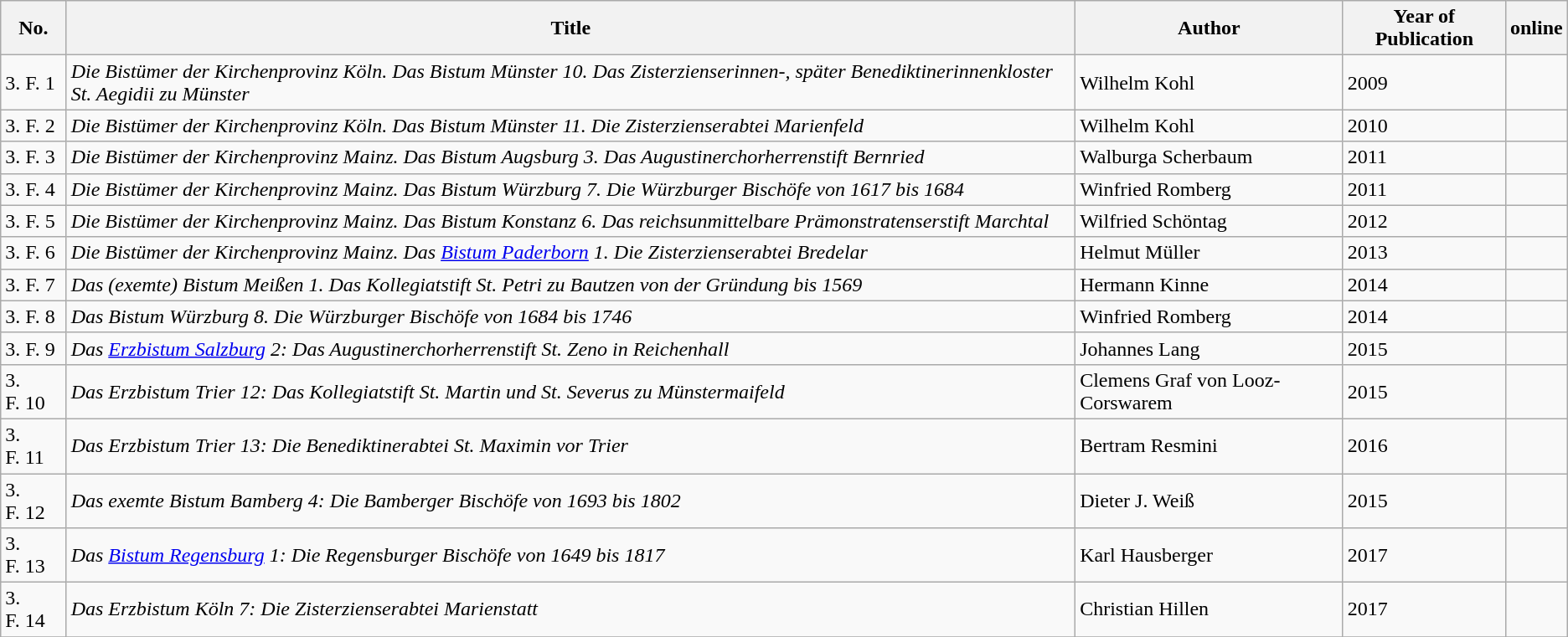<table class="wikitable sortable">
<tr>
<th>No.</th>
<th>Title</th>
<th>Author</th>
<th>Year of Publication</th>
<th class="unsortable">online</th>
</tr>
<tr>
<td data-sort-value="DF 01">3. F. 1</td>
<td><em>Die Bistümer der Kirchenprovinz Köln. Das Bistum Münster 10. Das Zisterzienserinnen-, später Benediktinerinnenkloster St. Aegidii zu Münster</em></td>
<td>Wilhelm Kohl</td>
<td>2009</td>
<td></td>
</tr>
<tr>
<td data-sort-value="DF 02">3. F. 2</td>
<td><em>Die Bistümer der Kirchenprovinz Köln. Das Bistum Münster 11. Die Zisterzienserabtei Marienfeld</em></td>
<td>Wilhelm Kohl</td>
<td>2010</td>
<td></td>
</tr>
<tr>
<td data-sort-value="DF 03">3. F. 3</td>
<td><em>Die Bistümer der Kirchenprovinz Mainz. Das Bistum Augsburg 3. Das Augustinerchorherrenstift Bernried</em></td>
<td>Walburga Scherbaum</td>
<td>2011</td>
<td></td>
</tr>
<tr>
<td data-sort-value="DF 04">3. F. 4</td>
<td><em>Die Bistümer der Kirchenprovinz Mainz. Das Bistum Würzburg 7. Die Würzburger Bischöfe von 1617 bis 1684</em></td>
<td>Winfried Romberg</td>
<td>2011</td>
<td></td>
</tr>
<tr>
<td data-sort-value="DF 05">3. F. 5</td>
<td><em>Die Bistümer der Kirchenprovinz Mainz. Das Bistum Konstanz 6. Das reichsunmittelbare Prämonstratenserstift Marchtal</em></td>
<td>Wilfried Schöntag</td>
<td>2012</td>
<td></td>
</tr>
<tr>
<td data-sort-value="DF 06">3. F. 6</td>
<td><em>Die Bistümer der Kirchenprovinz Mainz. Das <a href='#'>Bistum Paderborn</a> 1. Die Zisterzienserabtei Bredelar</em></td>
<td>Helmut Müller</td>
<td>2013</td>
<td></td>
</tr>
<tr>
<td data-sort-value="DF 07">3. F. 7</td>
<td><em>Das (exemte) Bistum Meißen 1. Das Kollegiatstift St. Petri zu Bautzen von der Gründung bis 1569</em></td>
<td>Hermann Kinne</td>
<td>2014</td>
<td></td>
</tr>
<tr>
<td data-sort-value="DF 08">3. F. 8</td>
<td><em>Das Bistum Würzburg 8. Die Würzburger Bischöfe von 1684 bis 1746</em></td>
<td>Winfried Romberg</td>
<td>2014</td>
<td></td>
</tr>
<tr>
<td data-sort-value="DF 09">3. F. 9</td>
<td><em>Das <a href='#'>Erzbistum Salzburg</a> 2: Das Augustinerchorherrenstift St. Zeno in Reichenhall</em></td>
<td>Johannes Lang</td>
<td>2015</td>
<td></td>
</tr>
<tr>
<td data-sort-value="DF 10">3. F. 10</td>
<td><em>Das Erzbistum Trier 12: Das Kollegiatstift St. Martin und St. Severus zu Münstermaifeld</em></td>
<td>Clemens Graf von Looz-Corswarem</td>
<td>2015</td>
<td></td>
</tr>
<tr>
<td data-sort-value="DF 11">3. F. 11</td>
<td><em>Das Erzbistum Trier 13: Die Benediktinerabtei St. Maximin vor Trier</em></td>
<td>Bertram Resmini</td>
<td>2016</td>
<td></td>
</tr>
<tr>
<td data-sort-value="DF 12">3. F. 12</td>
<td><em>Das exemte Bistum Bamberg 4: Die Bamberger Bischöfe von 1693 bis 1802</em></td>
<td>Dieter J. Weiß</td>
<td>2015</td>
<td></td>
</tr>
<tr>
<td data-sort-value="DF 13">3. F. 13</td>
<td><em>Das <a href='#'>Bistum Regensburg</a> 1: Die Regensburger Bischöfe von 1649 bis 1817</em></td>
<td>Karl Hausberger</td>
<td>2017</td>
<td></td>
</tr>
<tr>
<td data-sort-value="DF 14">3. F. 14</td>
<td><em>Das Erzbistum Köln 7: Die Zisterzienserabtei Marienstatt</em></td>
<td>Christian Hillen</td>
<td>2017</td>
<td></td>
</tr>
<tr>
</tr>
</table>
